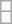<table class="wikitable" style="margin: auto;">
<tr>
<td></td>
</tr>
<tr>
<td></td>
</tr>
</table>
